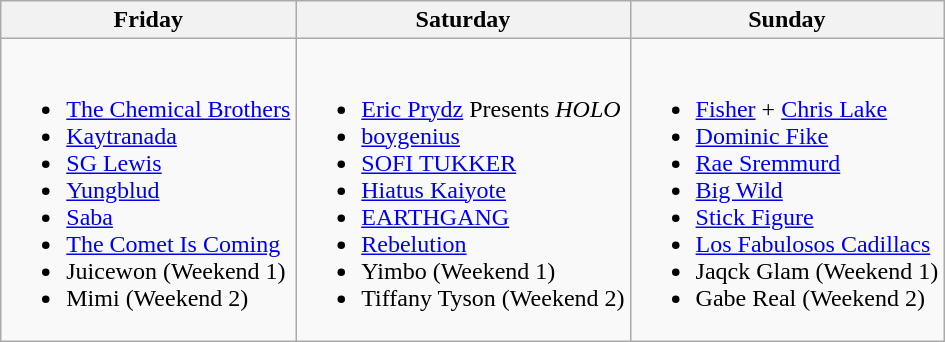<table class="wikitable">
<tr>
<th>Friday</th>
<th>Saturday</th>
<th>Sunday</th>
</tr>
<tr valign="top">
<td><br><ul><li><a href='#'>The Chemical Brothers</a></li><li><a href='#'>Kaytranada</a></li><li><a href='#'>SG Lewis</a></li><li><a href='#'>Yungblud</a></li><li><a href='#'>Saba</a></li><li><a href='#'>The Comet Is Coming</a></li><li>Juicewon (Weekend 1)</li><li>Mimi (Weekend 2)</li></ul></td>
<td><br><ul><li><a href='#'>Eric Prydz</a> Presents <em>HOLO</em></li><li><a href='#'>boygenius</a></li><li><a href='#'>SOFI TUKKER</a></li><li><a href='#'>Hiatus Kaiyote</a></li><li><a href='#'>EARTHGANG</a></li><li><a href='#'>Rebelution</a></li><li>Yimbo (Weekend 1)</li><li>Tiffany Tyson (Weekend 2)</li></ul></td>
<td><br><ul><li><a href='#'>Fisher</a> + <a href='#'>Chris Lake</a></li><li><a href='#'>Dominic Fike</a></li><li><a href='#'>Rae Sremmurd</a></li><li><a href='#'>Big Wild</a></li><li><a href='#'>Stick Figure</a></li><li><a href='#'>Los Fabulosos Cadillacs</a></li><li>Jaqck Glam (Weekend 1)</li><li>Gabe Real (Weekend 2)</li></ul></td>
</tr>
</table>
